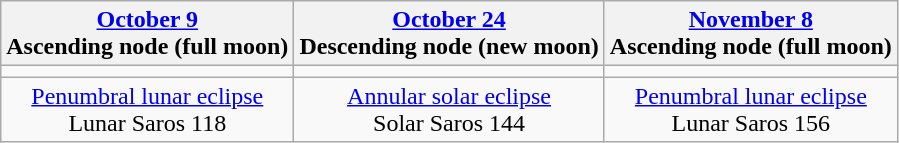<table class="wikitable">
<tr>
<th><a href='#'>October 9</a><br>Ascending node (full moon)<br></th>
<th><a href='#'>October 24</a><br>Descending node (new moon)<br></th>
<th><a href='#'>November 8</a><br>Ascending node (full moon)<br></th>
</tr>
<tr>
<td></td>
<td></td>
<td></td>
</tr>
<tr align=center>
<td><a href='#'>Penumbral lunar eclipse</a><br>Lunar Saros 118</td>
<td><a href='#'>Annular solar eclipse</a><br>Solar Saros 144</td>
<td><a href='#'>Penumbral lunar eclipse</a><br>Lunar Saros 156</td>
</tr>
</table>
